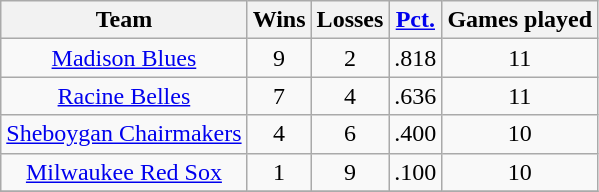<table class="sortable wikitable" style="text-align:center">
<tr>
<th>Team</th>
<th>Wins</th>
<th>Losses</th>
<th><a href='#'>Pct.</a></th>
<th>Games played</th>
</tr>
<tr>
<td><a href='#'>Madison Blues</a></td>
<td>9</td>
<td>2</td>
<td>.818</td>
<td>11</td>
</tr>
<tr>
<td><a href='#'>Racine Belles</a></td>
<td>7</td>
<td>4</td>
<td>.636</td>
<td>11</td>
</tr>
<tr>
<td><a href='#'>Sheboygan Chairmakers</a></td>
<td>4</td>
<td>6</td>
<td>.400</td>
<td>10</td>
</tr>
<tr>
<td><a href='#'>Milwaukee Red Sox</a></td>
<td>1</td>
<td>9</td>
<td>.100</td>
<td>10</td>
</tr>
<tr>
</tr>
</table>
